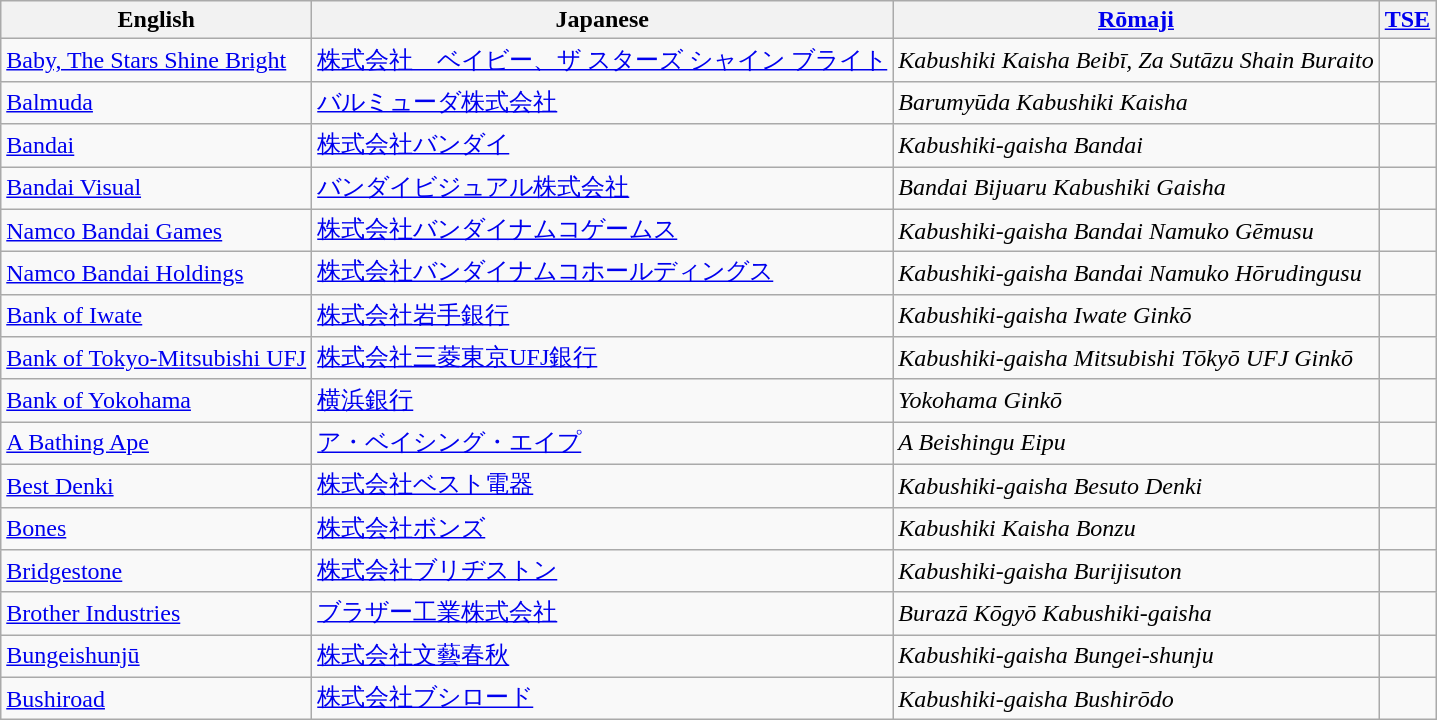<table class="wikitable">
<tr>
<th>English</th>
<th>Japanese</th>
<th><a href='#'>Rōmaji</a></th>
<th><a href='#'>TSE</a></th>
</tr>
<tr>
<td><a href='#'>Baby, The Stars Shine Bright</a></td>
<td><a href='#'>株式会社　ベイビー、ザ スターズ シャイン ブライト</a></td>
<td><em>Kabushiki Kaisha Beibī, Za Sutāzu Shain Buraito</em></td>
<td></td>
</tr>
<tr>
<td><a href='#'>Balmuda</a></td>
<td><a href='#'>バルミューダ株式会社</a></td>
<td><em>Barumyūda Kabushiki Kaisha</em></td>
<td></td>
</tr>
<tr>
<td><a href='#'>Bandai</a></td>
<td><a href='#'>株式会社バンダイ</a></td>
<td><em>Kabushiki-gaisha Bandai</em></td>
<td></td>
</tr>
<tr>
<td><a href='#'>Bandai Visual</a></td>
<td><a href='#'>バンダイビジュアル株式会社</a></td>
<td><em>Bandai Bijuaru Kabushiki Gaisha</em></td>
<td></td>
</tr>
<tr>
<td><a href='#'>Namco Bandai Games</a></td>
<td><a href='#'>株式会社バンダイナムコゲームス</a></td>
<td><em>Kabushiki-gaisha Bandai Namuko Gēmusu</em></td>
<td></td>
</tr>
<tr>
<td><a href='#'>Namco Bandai Holdings</a></td>
<td><a href='#'>株式会社バンダイナムコホールディングス</a></td>
<td><em>Kabushiki-gaisha Bandai Namuko Hōrudingusu</em></td>
<td></td>
</tr>
<tr>
<td><a href='#'>Bank of Iwate</a></td>
<td><a href='#'>株式会社岩手銀行</a></td>
<td><em>Kabushiki-gaisha Iwate Ginkō</em></td>
<td></td>
</tr>
<tr>
<td><a href='#'>Bank of Tokyo-Mitsubishi UFJ</a></td>
<td><a href='#'>株式会社三菱東京UFJ銀行</a></td>
<td><em>Kabushiki-gaisha Mitsubishi Tōkyō UFJ Ginkō</em></td>
<td></td>
</tr>
<tr>
<td><a href='#'>Bank of Yokohama</a></td>
<td><a href='#'>横浜銀行</a></td>
<td><em>Yokohama Ginkō</em></td>
<td></td>
</tr>
<tr>
<td><a href='#'>A Bathing Ape</a></td>
<td><a href='#'>ア・ベイシング・エイプ</a></td>
<td><em>A Beishingu Eipu</em></td>
<td></td>
</tr>
<tr>
<td><a href='#'>Best Denki</a></td>
<td><a href='#'>株式会社ベスト電器</a></td>
<td><em>Kabushiki-gaisha Besuto Denki</em></td>
<td></td>
</tr>
<tr>
<td><a href='#'>Bones</a></td>
<td><a href='#'>株式会社ボンズ</a></td>
<td><em>Kabushiki Kaisha Bonzu</em></td>
<td></td>
</tr>
<tr>
<td><a href='#'>Bridgestone</a></td>
<td><a href='#'>株式会社ブリヂストン</a></td>
<td><em>Kabushiki-gaisha Burijisuton</em></td>
<td></td>
</tr>
<tr>
<td><a href='#'>Brother Industries</a></td>
<td><a href='#'>ブラザー工業株式会社</a></td>
<td><em>Burazā Kōgyō Kabushiki-gaisha</em></td>
<td></td>
</tr>
<tr>
<td><a href='#'>Bungeishunjū</a></td>
<td><a href='#'>株式会社文藝春秋</a></td>
<td><em>Kabushiki-gaisha Bungei-shunju</em></td>
<td></td>
</tr>
<tr>
<td><a href='#'>Bushiroad</a></td>
<td><a href='#'>株式会社ブシロード</a></td>
<td><em>Kabushiki-gaisha Bushirōdo</em></td>
<td></td>
</tr>
</table>
